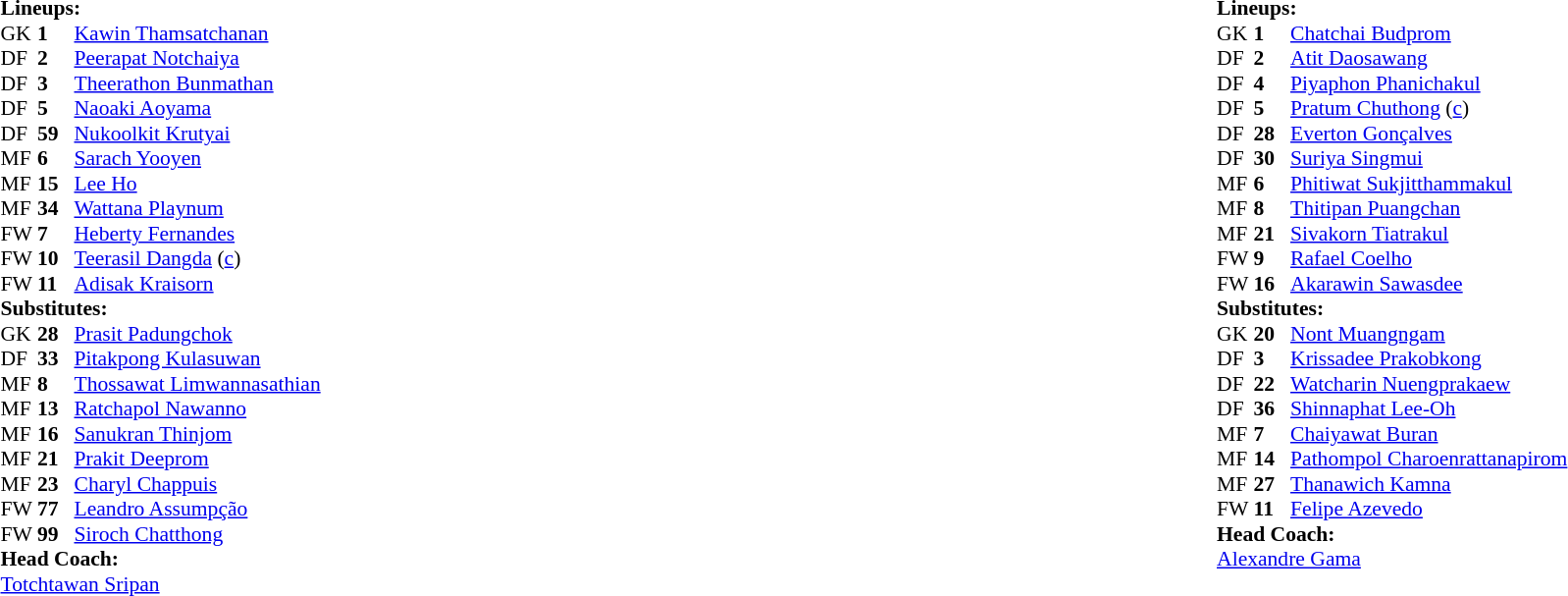<table style="width:100%">
<tr>
<td style="vertical-align:top; width:50%"><br><table style="font-size: 90%" cellspacing="0" cellpadding="0">
<tr>
<th width=25></th>
<th width=25></th>
</tr>
<tr>
<td colspan=3><strong>Lineups:</strong></td>
</tr>
<tr>
<td>GK</td>
<td><strong>1</strong></td>
<td> <a href='#'>Kawin Thamsatchanan</a></td>
</tr>
<tr>
<td>DF</td>
<td><strong>2</strong></td>
<td> <a href='#'>Peerapat Notchaiya</a></td>
<td></td>
</tr>
<tr>
<td>DF</td>
<td><strong>3</strong></td>
<td> <a href='#'>Theerathon Bunmathan</a></td>
</tr>
<tr>
<td>DF</td>
<td><strong>5</strong></td>
<td> <a href='#'>Naoaki Aoyama</a></td>
</tr>
<tr>
<td>DF</td>
<td><strong>59</strong></td>
<td> <a href='#'>Nukoolkit Krutyai</a></td>
<td></td>
<td></td>
</tr>
<tr>
<td>MF</td>
<td><strong>6</strong></td>
<td> <a href='#'>Sarach Yooyen</a></td>
<td></td>
<td></td>
<td></td>
</tr>
<tr>
<td>MF</td>
<td><strong>15</strong></td>
<td> <a href='#'>Lee Ho</a></td>
</tr>
<tr>
<td>MF</td>
<td><strong>34</strong></td>
<td> <a href='#'>Wattana Playnum</a></td>
</tr>
<tr>
<td>FW</td>
<td><strong>7</strong></td>
<td> <a href='#'>Heberty Fernandes</a></td>
<td></td>
<td></td>
<td></td>
</tr>
<tr>
<td>FW</td>
<td><strong>10</strong></td>
<td> <a href='#'>Teerasil Dangda</a> (<a href='#'>c</a>)</td>
<td></td>
</tr>
<tr>
<td>FW</td>
<td><strong>11</strong></td>
<td> <a href='#'>Adisak Kraisorn</a></td>
<td></td>
<td></td>
<td></td>
</tr>
<tr>
<td colspan=3><strong>Substitutes:</strong></td>
</tr>
<tr>
<td>GK</td>
<td><strong>28</strong></td>
<td> <a href='#'>Prasit Padungchok</a></td>
</tr>
<tr>
<td>DF</td>
<td><strong>33</strong></td>
<td> <a href='#'>Pitakpong Kulasuwan</a></td>
</tr>
<tr>
<td>MF</td>
<td><strong>8</strong></td>
<td> <a href='#'>Thossawat Limwannasathian</a></td>
</tr>
<tr>
<td>MF</td>
<td><strong>13</strong></td>
<td> <a href='#'>Ratchapol Nawanno</a></td>
<td></td>
<td></td>
<td></td>
</tr>
<tr>
<td>MF</td>
<td><strong>16</strong></td>
<td> <a href='#'>Sanukran Thinjom</a></td>
</tr>
<tr>
<td>MF</td>
<td><strong>21</strong></td>
<td> <a href='#'>Prakit Deeprom</a></td>
</tr>
<tr>
<td>MF</td>
<td><strong>23</strong></td>
<td> <a href='#'>Charyl Chappuis</a></td>
<td></td>
<td></td>
<td></td>
</tr>
<tr>
<td>FW</td>
<td><strong>77</strong></td>
<td> <a href='#'>Leandro Assumpção</a></td>
<td></td>
<td></td>
<td></td>
</tr>
<tr>
<td>FW</td>
<td><strong>99</strong></td>
<td> <a href='#'>Siroch Chatthong</a></td>
</tr>
<tr>
<td colspan=3><strong>Head Coach:</strong></td>
</tr>
<tr>
<td colspan=4> <a href='#'>Totchtawan Sripan</a></td>
</tr>
</table>
</td>
<td style="vertical-align:top"></td>
<td style="vertical-align:top; width:50%"><br><table cellspacing="0" cellpadding="0" style="font-size:90%; margin:auto">
<tr>
<th width=25></th>
<th width=25></th>
</tr>
<tr>
<td colspan=3><strong>Lineups:</strong></td>
</tr>
<tr>
<td>GK</td>
<td><strong>1</strong></td>
<td> <a href='#'>Chatchai Budprom</a></td>
</tr>
<tr>
<td>DF</td>
<td><strong>2</strong></td>
<td> <a href='#'>Atit Daosawang</a></td>
<td></td>
</tr>
<tr>
<td>DF</td>
<td><strong>4</strong></td>
<td> <a href='#'>Piyaphon Phanichakul</a></td>
</tr>
<tr>
<td>DF</td>
<td><strong>5</strong></td>
<td> <a href='#'>Pratum Chuthong</a> (<a href='#'>c</a>)</td>
<td></td>
</tr>
<tr>
<td>DF</td>
<td><strong>28</strong></td>
<td> <a href='#'>Everton Gonçalves</a></td>
<td></td>
</tr>
<tr>
<td>DF</td>
<td><strong>30</strong></td>
<td> <a href='#'>Suriya Singmui</a></td>
</tr>
<tr>
<td>MF</td>
<td><strong>6</strong></td>
<td> <a href='#'>Phitiwat Sukjitthammakul</a></td>
<td></td>
</tr>
<tr>
<td>MF</td>
<td><strong>8</strong></td>
<td> <a href='#'>Thitipan Puangchan</a></td>
<td></td>
<td></td>
</tr>
<tr>
<td>MF</td>
<td><strong>21</strong></td>
<td> <a href='#'>Sivakorn Tiatrakul</a></td>
<td></td>
<td></td>
</tr>
<tr>
<td>FW</td>
<td><strong>9</strong></td>
<td> <a href='#'>Rafael Coelho</a></td>
</tr>
<tr>
<td>FW</td>
<td><strong>16</strong></td>
<td> <a href='#'>Akarawin Sawasdee</a></td>
<td></td>
<td></td>
</tr>
<tr>
<td colspan=3><strong>Substitutes:</strong></td>
</tr>
<tr>
<td>GK</td>
<td><strong>20</strong></td>
<td> <a href='#'>Nont Muangngam</a></td>
</tr>
<tr>
<td>DF</td>
<td><strong>3</strong></td>
<td> <a href='#'>Krissadee Prakobkong</a></td>
</tr>
<tr>
<td>DF</td>
<td><strong>22</strong></td>
<td> <a href='#'>Watcharin Nuengprakaew</a></td>
</tr>
<tr>
<td>DF</td>
<td><strong>36</strong></td>
<td> <a href='#'>Shinnaphat Lee-Oh</a></td>
<td></td>
<td></td>
</tr>
<tr>
<td>MF</td>
<td><strong>7</strong></td>
<td> <a href='#'>Chaiyawat Buran</a></td>
<td></td>
<td></td>
</tr>
<tr>
<td>MF</td>
<td><strong>14</strong></td>
<td> <a href='#'>Pathompol Charoenrattanapirom</a></td>
<td></td>
<td></td>
</tr>
<tr>
<td>MF</td>
<td><strong>27</strong></td>
<td> <a href='#'>Thanawich Kamna</a></td>
</tr>
<tr>
<td>FW</td>
<td><strong>11</strong></td>
<td> <a href='#'>Felipe Azevedo</a></td>
</tr>
<tr>
<td colspan=3><strong>Head Coach:</strong></td>
</tr>
<tr>
<td colspan=4> <a href='#'>Alexandre Gama</a></td>
</tr>
</table>
</td>
</tr>
</table>
